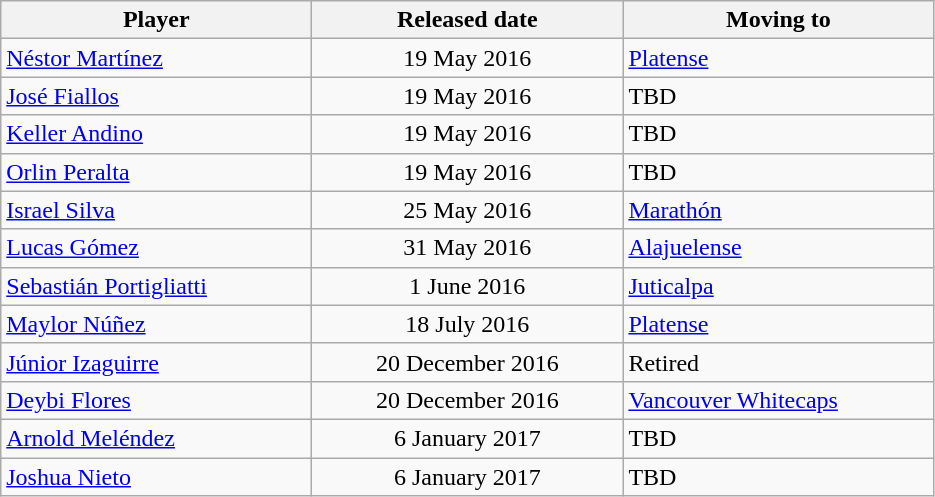<table class="wikitable">
<tr>
<th width="200">Player</th>
<th width="200">Released date</th>
<th width="200">Moving to</th>
</tr>
<tr>
<td> <a href='#'>Néstor Martínez</a></td>
<td align="center">19 May 2016</td>
<td> <a href='#'>Platense</a></td>
</tr>
<tr>
<td> <a href='#'>José Fiallos</a></td>
<td align="center">19 May 2016</td>
<td>TBD</td>
</tr>
<tr>
<td> <a href='#'>Keller Andino</a></td>
<td align="center">19 May 2016</td>
<td>TBD</td>
</tr>
<tr>
<td> <a href='#'>Orlin Peralta</a></td>
<td align="center">19 May 2016</td>
<td>TBD</td>
</tr>
<tr>
<td> <a href='#'>Israel Silva</a></td>
<td align="center">25 May 2016</td>
<td> <a href='#'>Marathón</a></td>
</tr>
<tr>
<td> <a href='#'>Lucas Gómez</a></td>
<td align="center">31 May 2016</td>
<td> <a href='#'>Alajuelense</a></td>
</tr>
<tr>
<td> <a href='#'>Sebastián Portigliatti</a></td>
<td align="center">1 June 2016</td>
<td> <a href='#'>Juticalpa</a></td>
</tr>
<tr>
<td> <a href='#'>Maylor Núñez</a></td>
<td align="center">18 July 2016</td>
<td> <a href='#'>Platense</a></td>
</tr>
<tr>
<td> <a href='#'>Júnior Izaguirre</a></td>
<td align="center">20 December 2016</td>
<td>Retired</td>
</tr>
<tr>
<td> <a href='#'>Deybi Flores</a></td>
<td align="center">20 December 2016</td>
<td> <a href='#'>Vancouver Whitecaps</a></td>
</tr>
<tr>
<td> <a href='#'>Arnold Meléndez</a></td>
<td align="center">6 January 2017</td>
<td>TBD</td>
</tr>
<tr>
<td> <a href='#'>Joshua Nieto</a></td>
<td align="center">6 January 2017</td>
<td>TBD</td>
</tr>
</table>
